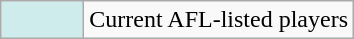<table class="wikitable">
<tr>
<td style="background:#cfecec; width:3em;"></td>
<td>Current AFL-listed players</td>
</tr>
</table>
